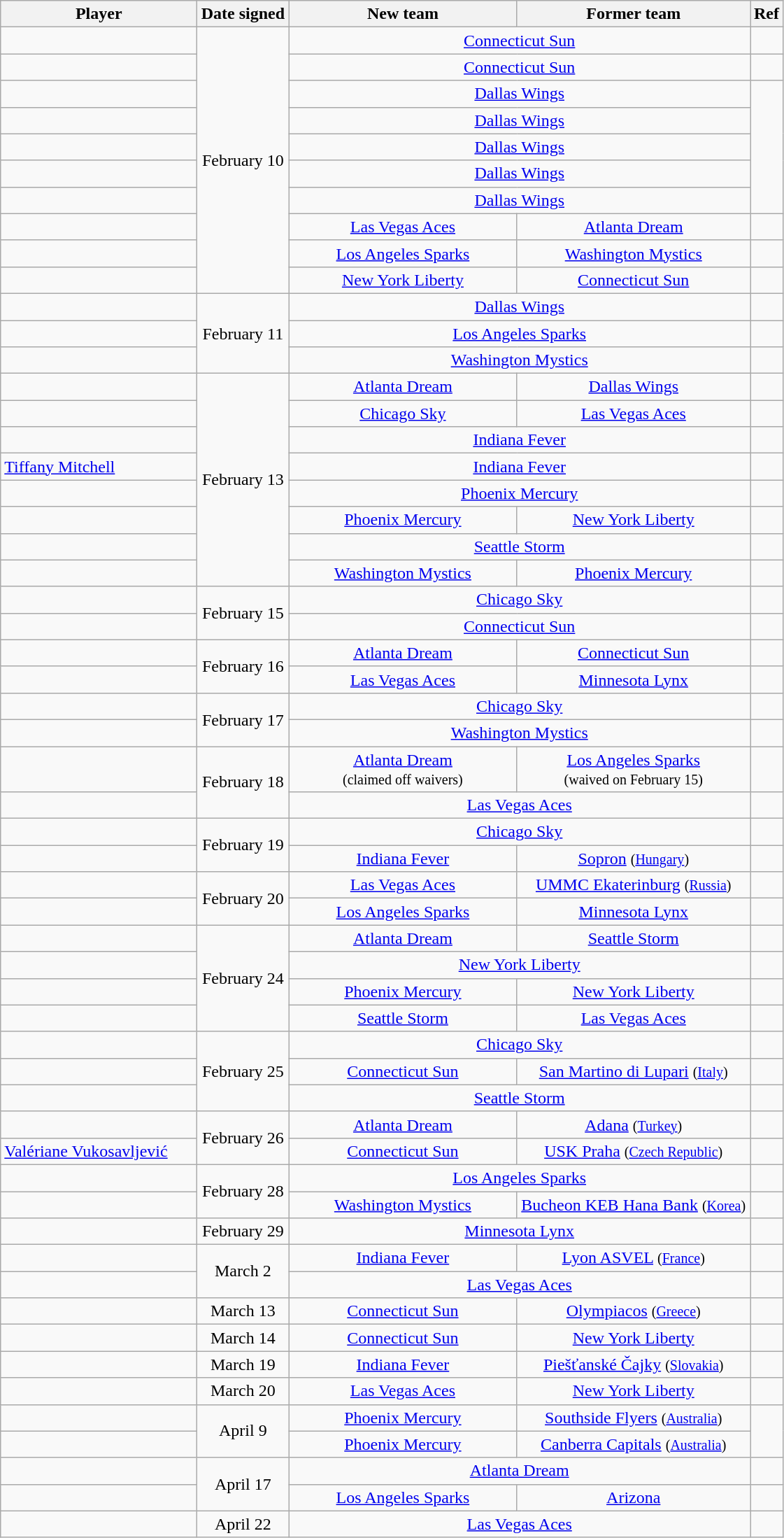<table class="wikitable sortable" style="text-align:center">
<tr>
<th style="width:180px">Player</th>
<th style="width:80px">Date signed</th>
<th style="width:210px">New team</th>
<th style="width:215px">Former team</th>
<th class="unsortable">Ref</th>
</tr>
<tr>
<td align="left"> </td>
<td rowspan="10" align="center">February 10</td>
<td colspan="2" align="center"><a href='#'>Connecticut Sun</a></td>
<td align="center"></td>
</tr>
<tr>
<td align="left"> </td>
<td colspan="2" align="center"><a href='#'>Connecticut Sun</a></td>
<td align="center"></td>
</tr>
<tr>
<td align="left"> </td>
<td colspan="2" align="center"><a href='#'>Dallas Wings</a></td>
<td rowspan="5"align="center"></td>
</tr>
<tr>
<td align="left"> </td>
<td colspan="2" align="center"><a href='#'>Dallas Wings</a></td>
</tr>
<tr>
<td align="left"> </td>
<td colspan="2" align="center"><a href='#'>Dallas Wings</a></td>
</tr>
<tr>
<td align="left"> </td>
<td colspan="2" align="center"><a href='#'>Dallas Wings</a></td>
</tr>
<tr>
<td align="left"> </td>
<td colspan="2" align="center"><a href='#'>Dallas Wings</a></td>
</tr>
<tr>
<td align="left"> </td>
<td align="center"><a href='#'>Las Vegas Aces</a></td>
<td align="center"><a href='#'>Atlanta Dream</a></td>
<td align="center"></td>
</tr>
<tr>
<td align="left"> </td>
<td align="center"><a href='#'>Los Angeles Sparks</a></td>
<td align="center"><a href='#'>Washington Mystics</a></td>
<td align="center"></td>
</tr>
<tr>
<td align="left"> </td>
<td align="center"><a href='#'>New York Liberty</a></td>
<td align="center"><a href='#'>Connecticut Sun</a></td>
<td align="center"></td>
</tr>
<tr>
<td align="left"> </td>
<td rowspan="3" align="center">February 11</td>
<td colspan="2" align="center"><a href='#'>Dallas Wings</a></td>
<td align="center"></td>
</tr>
<tr>
<td align="left"> </td>
<td colspan="2" align="center"><a href='#'>Los Angeles Sparks</a></td>
<td align="center"></td>
</tr>
<tr>
<td align="left"> </td>
<td colspan="2" align="center"><a href='#'>Washington Mystics</a></td>
<td align="center"></td>
</tr>
<tr>
<td align="left"> </td>
<td rowspan="8" align="center">February 13</td>
<td align="center"><a href='#'>Atlanta Dream</a></td>
<td align="center"><a href='#'>Dallas Wings</a></td>
<td align="center"></td>
</tr>
<tr>
<td align="left"> </td>
<td align="center"><a href='#'>Chicago Sky</a></td>
<td align="center"><a href='#'>Las Vegas Aces</a></td>
<td align="center"></td>
</tr>
<tr>
<td align="left"> </td>
<td colspan="2" align="center"><a href='#'>Indiana Fever</a></td>
<td align="center"></td>
</tr>
<tr>
<td align="left"> <a href='#'>Tiffany Mitchell</a></td>
<td colspan="2" align="center"><a href='#'>Indiana Fever</a></td>
<td align="center"></td>
</tr>
<tr>
<td align="left"> </td>
<td colspan="2" align="center"><a href='#'>Phoenix Mercury</a></td>
<td align="center"></td>
</tr>
<tr>
<td align="left"> </td>
<td align="center"><a href='#'>Phoenix Mercury</a></td>
<td align="center"><a href='#'>New York Liberty</a></td>
<td align="center"></td>
</tr>
<tr>
<td align="left"> </td>
<td colspan="2" align="center"><a href='#'>Seattle Storm</a></td>
<td align="center"></td>
</tr>
<tr>
<td align="left"> </td>
<td align="center"><a href='#'>Washington Mystics</a></td>
<td align="center"><a href='#'>Phoenix Mercury</a></td>
<td align="center"></td>
</tr>
<tr>
<td align="left"> </td>
<td rowspan="2" align="center">February 15</td>
<td colspan="2" align="center"><a href='#'>Chicago Sky</a></td>
<td align="center"></td>
</tr>
<tr>
<td align="left"> </td>
<td colspan="2" align="center"><a href='#'>Connecticut Sun</a></td>
<td align="center"></td>
</tr>
<tr>
<td align="left"> </td>
<td rowspan="2" align="center">February 16</td>
<td align="center"><a href='#'>Atlanta Dream</a></td>
<td align="center"><a href='#'>Connecticut Sun</a></td>
<td align="center"></td>
</tr>
<tr>
<td align="left"> </td>
<td align="center"><a href='#'>Las Vegas Aces</a></td>
<td align="center"><a href='#'>Minnesota Lynx</a></td>
<td align="center"></td>
</tr>
<tr>
<td align="left"> </td>
<td rowspan="2" align="center">February 17</td>
<td colspan="2" align="center"><a href='#'>Chicago Sky</a></td>
<td align="center"></td>
</tr>
<tr>
<td align="left"> </td>
<td colspan="2" align="center"><a href='#'>Washington Mystics</a></td>
<td align="center"></td>
</tr>
<tr>
<td align="left"> </td>
<td rowspan="2" align="center">February 18</td>
<td align="center"><a href='#'>Atlanta Dream</a><br><small>(claimed off waivers)</small></td>
<td align="center"><a href='#'>Los Angeles Sparks</a><br><small>(waived on February 15)</small></td>
<td align="center"></td>
</tr>
<tr>
<td align="left"> </td>
<td colspan="2" align="center"><a href='#'>Las Vegas Aces</a></td>
<td align="center"></td>
</tr>
<tr>
<td align="left"> </td>
<td rowspan="2" align="center">February 19</td>
<td colspan="2" align="center"><a href='#'>Chicago Sky</a></td>
<td align="center"></td>
</tr>
<tr>
<td align="left"> </td>
<td align="center"><a href='#'>Indiana Fever</a></td>
<td align="center"><a href='#'>Sopron</a> <small>(<a href='#'>Hungary</a>)</small></td>
<td align="center"></td>
</tr>
<tr>
<td align="left"> </td>
<td rowspan="2" align="center">February 20</td>
<td align="center"><a href='#'>Las Vegas Aces</a></td>
<td align="center"><a href='#'>UMMC Ekaterinburg</a> <small>(<a href='#'>Russia</a>)</small></td>
<td align="center"></td>
</tr>
<tr>
<td align="left"> </td>
<td align="center"><a href='#'>Los Angeles Sparks</a></td>
<td align="center"><a href='#'>Minnesota Lynx</a></td>
<td align="center"></td>
</tr>
<tr>
<td align="left"> </td>
<td rowspan="4" align="center">February 24</td>
<td align="center"><a href='#'>Atlanta Dream</a></td>
<td align="center"><a href='#'>Seattle Storm</a></td>
<td align="center"></td>
</tr>
<tr>
<td align="left"> </td>
<td colspan="2" align="center"><a href='#'>New York Liberty</a></td>
<td align="center"></td>
</tr>
<tr>
<td align="left"> </td>
<td align="center"><a href='#'>Phoenix Mercury</a></td>
<td align="center"><a href='#'>New York Liberty</a></td>
<td align="center"></td>
</tr>
<tr>
<td align="left"> </td>
<td align="center"><a href='#'>Seattle Storm</a></td>
<td align="center"><a href='#'>Las Vegas Aces</a></td>
<td align="center"></td>
</tr>
<tr>
<td align="left"> </td>
<td rowspan="3" align="center">February 25</td>
<td colspan="2" align="center"><a href='#'>Chicago Sky</a></td>
<td align="center"></td>
</tr>
<tr>
<td align="left"> </td>
<td align="center"><a href='#'>Connecticut Sun</a></td>
<td align="center"><a href='#'>San Martino di Lupari</a> <small>(<a href='#'>Italy</a>)</small></td>
<td align="center"></td>
</tr>
<tr>
<td align="left"> </td>
<td colspan="2" align="center"><a href='#'>Seattle Storm</a></td>
<td align="center"></td>
</tr>
<tr>
<td align="left"> </td>
<td rowspan="2" align="center">February 26</td>
<td align="center"><a href='#'>Atlanta Dream</a></td>
<td align="center"><a href='#'>Adana</a> <small>(<a href='#'>Turkey</a>)</small></td>
<td align="center"></td>
</tr>
<tr>
<td align="left"> <a href='#'>Valériane Vukosavljević</a></td>
<td align="center"><a href='#'>Connecticut Sun</a></td>
<td align="center"><a href='#'>USK Praha</a> <small>(<a href='#'>Czech Republic</a>)</small></td>
<td align="center"></td>
</tr>
<tr>
<td align="left"> </td>
<td rowspan="2" align="center">February 28</td>
<td colspan="2" align="center"><a href='#'>Los Angeles Sparks</a></td>
<td align="center"></td>
</tr>
<tr>
<td align="left"> </td>
<td align="center"><a href='#'>Washington Mystics</a></td>
<td align="center"><a href='#'>Bucheon KEB Hana Bank</a> <small>(<a href='#'>Korea</a>)</small></td>
<td align="center"></td>
</tr>
<tr>
<td align="left"> </td>
<td align="center">February 29</td>
<td colspan="2" align="center"><a href='#'>Minnesota Lynx</a></td>
<td align="center"></td>
</tr>
<tr>
<td align="left"> </td>
<td rowspan="2" align="center">March 2</td>
<td align="center"><a href='#'>Indiana Fever</a></td>
<td align="center"><a href='#'>Lyon ASVEL</a> <small>(<a href='#'>France</a>)</small></td>
<td align="center"></td>
</tr>
<tr>
<td align="left"> </td>
<td colspan="2" align="center"><a href='#'>Las Vegas Aces</a></td>
<td align="center"></td>
</tr>
<tr>
<td align="left"> </td>
<td align="center">March 13</td>
<td align="center"><a href='#'>Connecticut Sun</a></td>
<td align="center"><a href='#'>Olympiacos</a> <small>(<a href='#'>Greece</a>)</small></td>
<td align="center"></td>
</tr>
<tr>
<td align="left"> </td>
<td align="center">March 14</td>
<td align="center"><a href='#'>Connecticut Sun</a></td>
<td align="center"><a href='#'>New York Liberty</a></td>
<td align="center"></td>
</tr>
<tr>
<td align="left"> </td>
<td align="center">March 19</td>
<td align="center"><a href='#'>Indiana Fever</a></td>
<td align="center"><a href='#'>Piešťanské Čajky</a> <small>(<a href='#'>Slovakia</a>)</small></td>
<td align="center"></td>
</tr>
<tr>
<td align="left"> </td>
<td align="center">March 20</td>
<td align="center"><a href='#'>Las Vegas Aces</a></td>
<td align="center"><a href='#'>New York Liberty</a></td>
<td align="center"></td>
</tr>
<tr>
<td align="left"> </td>
<td rowspan="2" align="center">April 9</td>
<td align="center"><a href='#'>Phoenix Mercury</a></td>
<td align="center"><a href='#'>Southside Flyers</a> <small>(<a href='#'>Australia</a>)</small></td>
<td rowspan="2" align="center"></td>
</tr>
<tr>
<td align="left"> </td>
<td align="center"><a href='#'>Phoenix Mercury</a></td>
<td align="center"><a href='#'>Canberra Capitals</a> <small>(<a href='#'>Australia</a>)</small></td>
</tr>
<tr>
<td align="left"> </td>
<td rowspan="2" align="center">April 17</td>
<td colspan="2" align="center"><a href='#'>Atlanta Dream</a></td>
<td align="center"></td>
</tr>
<tr>
<td align="left"> </td>
<td align="center"><a href='#'>Los Angeles Sparks</a></td>
<td align="center"><a href='#'>Arizona</a></td>
<td align="center"></td>
</tr>
<tr>
<td align="left"> </td>
<td align="center">April 22</td>
<td colspan="2" align="center"><a href='#'>Las Vegas Aces</a></td>
<td align="center"></td>
</tr>
</table>
